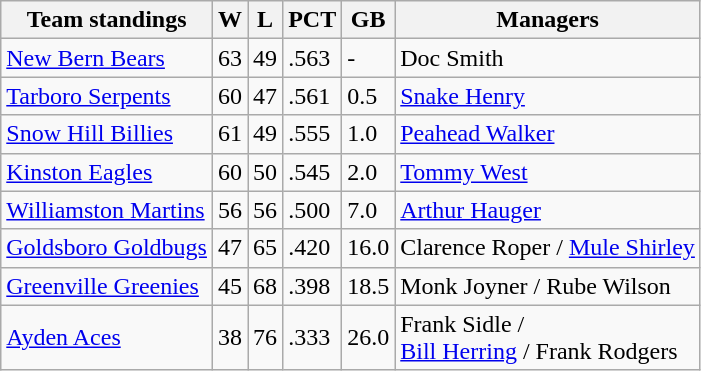<table class="wikitable">
<tr>
<th>Team standings</th>
<th>W</th>
<th>L</th>
<th>PCT</th>
<th>GB</th>
<th>Managers</th>
</tr>
<tr>
<td><a href='#'>New Bern Bears</a></td>
<td>63</td>
<td>49</td>
<td>.563</td>
<td>-</td>
<td>Doc Smith</td>
</tr>
<tr>
<td><a href='#'>Tarboro Serpents</a></td>
<td>60</td>
<td>47</td>
<td>.561</td>
<td>0.5</td>
<td><a href='#'>Snake Henry</a></td>
</tr>
<tr>
<td><a href='#'>Snow Hill Billies</a></td>
<td>61</td>
<td>49</td>
<td>.555</td>
<td>1.0</td>
<td><a href='#'>Peahead Walker</a></td>
</tr>
<tr>
<td><a href='#'>Kinston Eagles</a></td>
<td>60</td>
<td>50</td>
<td>.545</td>
<td>2.0</td>
<td><a href='#'>Tommy West</a></td>
</tr>
<tr>
<td><a href='#'>Williamston Martins</a></td>
<td>56</td>
<td>56</td>
<td>.500</td>
<td>7.0</td>
<td><a href='#'>Arthur Hauger</a></td>
</tr>
<tr>
<td><a href='#'>Goldsboro Goldbugs</a></td>
<td>47</td>
<td>65</td>
<td>.420</td>
<td>16.0</td>
<td>Clarence Roper / <a href='#'>Mule Shirley</a></td>
</tr>
<tr>
<td><a href='#'>Greenville Greenies</a></td>
<td>45</td>
<td>68</td>
<td>.398</td>
<td>18.5</td>
<td>Monk Joyner / Rube Wilson</td>
</tr>
<tr>
<td><a href='#'>Ayden Aces</a></td>
<td>38</td>
<td>76</td>
<td>.333</td>
<td>26.0</td>
<td>Frank Sidle /<br><a href='#'>Bill Herring</a> / Frank Rodgers</td>
</tr>
</table>
